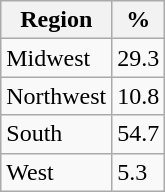<table class="wikitable">
<tr>
<th>Region</th>
<th>%</th>
</tr>
<tr>
<td>Midwest</td>
<td>29.3</td>
</tr>
<tr>
<td>Northwest</td>
<td>10.8</td>
</tr>
<tr>
<td>South</td>
<td>54.7</td>
</tr>
<tr>
<td>West</td>
<td>5.3</td>
</tr>
</table>
